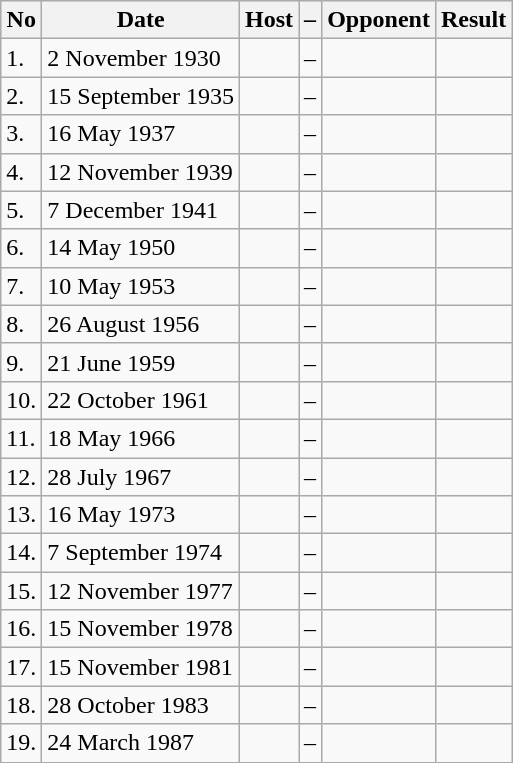<table class="wikitable">
<tr style="background-color: #efefef;">
<th>No</th>
<th>Date</th>
<th>Host</th>
<th>–</th>
<th>Opponent</th>
<th>Result</th>
</tr>
<tr>
<td>1.</td>
<td>2 November 1930</td>
<td></td>
<td>–</td>
<td></td>
<td></td>
</tr>
<tr>
<td>2.</td>
<td>15 September 1935</td>
<td></td>
<td>–</td>
<td></td>
<td></td>
</tr>
<tr>
<td>3.</td>
<td>16 May 1937</td>
<td></td>
<td>–</td>
<td></td>
<td></td>
</tr>
<tr>
<td>4.</td>
<td>12 November 1939</td>
<td></td>
<td>–</td>
<td></td>
<td></td>
</tr>
<tr>
<td>5.</td>
<td>7 December 1941</td>
<td></td>
<td>–</td>
<td></td>
<td></td>
</tr>
<tr>
<td>6.</td>
<td>14 May 1950</td>
<td></td>
<td>–</td>
<td></td>
<td></td>
</tr>
<tr>
<td>7.</td>
<td>10 May 1953</td>
<td></td>
<td>–</td>
<td></td>
<td></td>
</tr>
<tr>
<td>8.</td>
<td>26 August 1956</td>
<td></td>
<td>–</td>
<td></td>
<td></td>
</tr>
<tr>
<td>9.</td>
<td>21 June 1959</td>
<td></td>
<td>–</td>
<td></td>
<td></td>
</tr>
<tr>
<td>10.</td>
<td>22 October 1961</td>
<td></td>
<td>–</td>
<td></td>
<td></td>
</tr>
<tr>
<td>11.</td>
<td>18 May 1966</td>
<td></td>
<td>–</td>
<td></td>
<td></td>
</tr>
<tr>
<td>12.</td>
<td>28 July 1967</td>
<td></td>
<td>–</td>
<td></td>
<td></td>
</tr>
<tr>
<td>13.</td>
<td>16 May 1973</td>
<td></td>
<td>–</td>
<td></td>
<td></td>
</tr>
<tr>
<td>14.</td>
<td>7 September 1974</td>
<td></td>
<td>–</td>
<td></td>
<td></td>
</tr>
<tr>
<td>15.</td>
<td>12 November 1977</td>
<td></td>
<td>–</td>
<td></td>
<td></td>
</tr>
<tr>
<td>16.</td>
<td>15 November 1978</td>
<td></td>
<td>–</td>
<td></td>
<td></td>
</tr>
<tr>
<td>17.</td>
<td>15 November 1981</td>
<td></td>
<td>–</td>
<td></td>
<td></td>
</tr>
<tr>
<td>18.</td>
<td>28 October 1983</td>
<td></td>
<td>–</td>
<td></td>
<td></td>
</tr>
<tr>
<td>19.</td>
<td>24 March 1987</td>
<td></td>
<td>–</td>
<td></td>
<td></td>
</tr>
</table>
